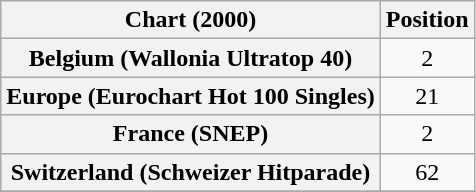<table class="wikitable sortable plainrowheaders">
<tr>
<th>Chart (2000)</th>
<th>Position</th>
</tr>
<tr>
<th scope="row">Belgium (Wallonia Ultratop 40)</th>
<td align="center">2</td>
</tr>
<tr>
<th scope="row">Europe (Eurochart Hot 100 Singles)</th>
<td style="text-align:center;">21</td>
</tr>
<tr>
<th scope="row">France (SNEP)</th>
<td align="center">2</td>
</tr>
<tr>
<th scope="row">Switzerland (Schweizer Hitparade)</th>
<td align="center">62</td>
</tr>
<tr>
</tr>
</table>
